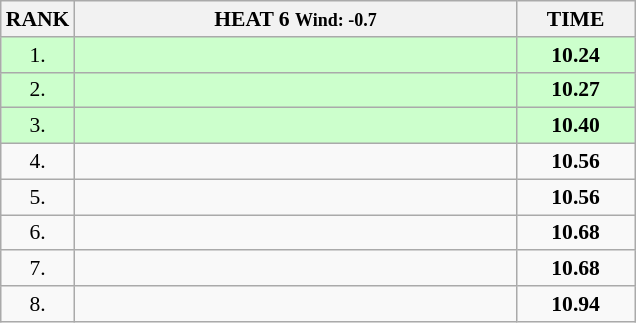<table class="wikitable" style="border-collapse: collapse; font-size: 90%;">
<tr>
<th>RANK</th>
<th style="width: 20em">HEAT 6 <small>Wind: -0.7</small></th>
<th style="width: 5em">TIME</th>
</tr>
<tr style="background:#ccffcc;">
<td align="center">1.</td>
<td></td>
<td align="center"><strong>10.24</strong></td>
</tr>
<tr style="background:#ccffcc;">
<td align="center">2.</td>
<td></td>
<td align="center"><strong>10.27</strong></td>
</tr>
<tr style="background:#ccffcc;">
<td align="center">3.</td>
<td></td>
<td align="center"><strong>10.40</strong></td>
</tr>
<tr>
<td align="center">4.</td>
<td></td>
<td align="center"><strong>10.56</strong></td>
</tr>
<tr>
<td align="center">5.</td>
<td></td>
<td align="center"><strong>10.56</strong></td>
</tr>
<tr>
<td align="center">6.</td>
<td></td>
<td align="center"><strong>10.68</strong></td>
</tr>
<tr>
<td align="center">7.</td>
<td></td>
<td align="center"><strong>10.68</strong></td>
</tr>
<tr>
<td align="center">8.</td>
<td></td>
<td align="center"><strong>10.94</strong></td>
</tr>
</table>
